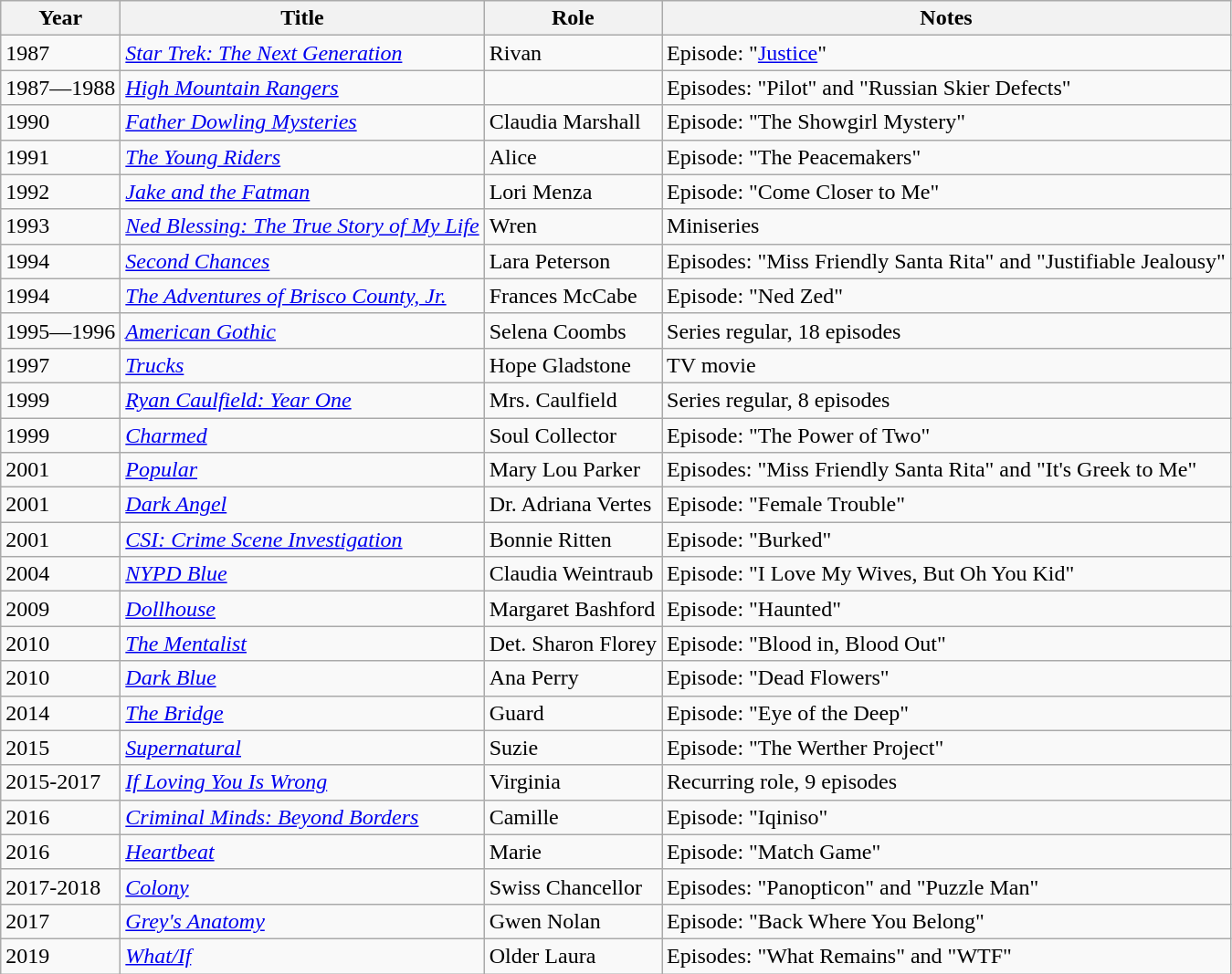<table class="wikitable sortable">
<tr>
<th>Year</th>
<th>Title</th>
<th>Role</th>
<th class="unsortable">Notes</th>
</tr>
<tr>
<td>1987</td>
<td><em><a href='#'>Star Trek: The Next Generation</a></em></td>
<td>Rivan</td>
<td>Episode: "<a href='#'>Justice</a>"</td>
</tr>
<tr>
<td>1987—1988</td>
<td><em><a href='#'>High Mountain Rangers</a> </em></td>
<td></td>
<td>Episodes: "Pilot" and "Russian Skier Defects"</td>
</tr>
<tr>
<td>1990</td>
<td><em><a href='#'>Father Dowling Mysteries</a></em></td>
<td>Claudia Marshall</td>
<td>Episode: "The Showgirl Mystery"</td>
</tr>
<tr>
<td>1991</td>
<td><em><a href='#'>The Young Riders</a></em></td>
<td>Alice</td>
<td>Episode: "The Peacemakers"</td>
</tr>
<tr>
<td>1992</td>
<td><em><a href='#'>Jake and the Fatman</a></em></td>
<td>Lori Menza</td>
<td>Episode: "Come Closer to Me"</td>
</tr>
<tr>
<td>1993</td>
<td><em><a href='#'>Ned Blessing: The True Story of My Life</a></em></td>
<td>Wren</td>
<td>Miniseries</td>
</tr>
<tr>
<td>1994</td>
<td><em><a href='#'>Second Chances</a> </em></td>
<td>Lara Peterson</td>
<td>Episodes: "Miss Friendly Santa Rita" and "Justifiable Jealousy"</td>
</tr>
<tr>
<td>1994</td>
<td><em><a href='#'>The Adventures of Brisco County, Jr.</a> </em></td>
<td>Frances McCabe</td>
<td>Episode: "Ned Zed"</td>
</tr>
<tr>
<td>1995—1996</td>
<td><em><a href='#'>American Gothic</a></em></td>
<td>Selena Coombs</td>
<td>Series regular, 18 episodes</td>
</tr>
<tr>
<td>1997</td>
<td><em><a href='#'>Trucks</a></em></td>
<td>Hope Gladstone</td>
<td>TV movie</td>
</tr>
<tr>
<td>1999</td>
<td><em><a href='#'>Ryan Caulfield: Year One</a></em></td>
<td>Mrs. Caulfield</td>
<td>Series regular, 8 episodes</td>
</tr>
<tr>
<td>1999</td>
<td><em><a href='#'>Charmed</a></em></td>
<td>Soul Collector</td>
<td>Episode: "The Power of Two"</td>
</tr>
<tr>
<td>2001</td>
<td><em><a href='#'>Popular</a></em></td>
<td>Mary Lou Parker</td>
<td>Episodes: "Miss Friendly Santa Rita" and "It's Greek to Me"</td>
</tr>
<tr>
<td>2001</td>
<td><em><a href='#'>Dark Angel</a></em></td>
<td>Dr. Adriana Vertes</td>
<td>Episode: "Female Trouble"</td>
</tr>
<tr>
<td>2001</td>
<td><em><a href='#'>CSI: Crime Scene Investigation</a></em></td>
<td>Bonnie Ritten</td>
<td>Episode: "Burked"</td>
</tr>
<tr>
<td>2004</td>
<td><em><a href='#'>NYPD Blue</a> </em></td>
<td>Claudia Weintraub</td>
<td>Episode: "I Love My Wives, But Oh You Kid"</td>
</tr>
<tr>
<td>2009</td>
<td><em><a href='#'>Dollhouse</a> </em></td>
<td>Margaret Bashford</td>
<td>Episode: "Haunted"</td>
</tr>
<tr>
<td>2010</td>
<td><em><a href='#'>The Mentalist</a></em></td>
<td>Det. Sharon Florey</td>
<td>Episode: "Blood in, Blood Out"</td>
</tr>
<tr>
<td>2010</td>
<td><em><a href='#'>Dark Blue</a></em></td>
<td>Ana Perry</td>
<td>Episode: "Dead Flowers"</td>
</tr>
<tr>
<td>2014</td>
<td><em><a href='#'>The Bridge</a> </em></td>
<td>Guard</td>
<td>Episode: "Eye of the Deep"</td>
</tr>
<tr>
<td>2015</td>
<td><em><a href='#'>Supernatural</a> </em></td>
<td>Suzie</td>
<td>Episode: "The Werther Project"</td>
</tr>
<tr>
<td>2015-2017</td>
<td><em><a href='#'>If Loving You Is Wrong</a> </em></td>
<td>Virginia</td>
<td>Recurring role, 9 episodes</td>
</tr>
<tr>
<td>2016</td>
<td><em><a href='#'>Criminal Minds: Beyond Borders</a> </em></td>
<td>Camille</td>
<td>Episode: "Iqiniso"</td>
</tr>
<tr>
<td>2016</td>
<td><em><a href='#'>Heartbeat</a> </em></td>
<td>Marie</td>
<td>Episode: "Match Game"</td>
</tr>
<tr>
<td>2017-2018</td>
<td><em><a href='#'>Colony</a></em></td>
<td>Swiss Chancellor</td>
<td>Episodes: "Panopticon" and "Puzzle Man"</td>
</tr>
<tr>
<td>2017</td>
<td><em><a href='#'>Grey's Anatomy</a></em></td>
<td>Gwen Nolan</td>
<td>Episode: "Back Where You Belong"</td>
</tr>
<tr>
<td>2019</td>
<td><em><a href='#'>What/If</a></em></td>
<td>Older Laura</td>
<td>Episodes: "What Remains" and "WTF"</td>
</tr>
</table>
